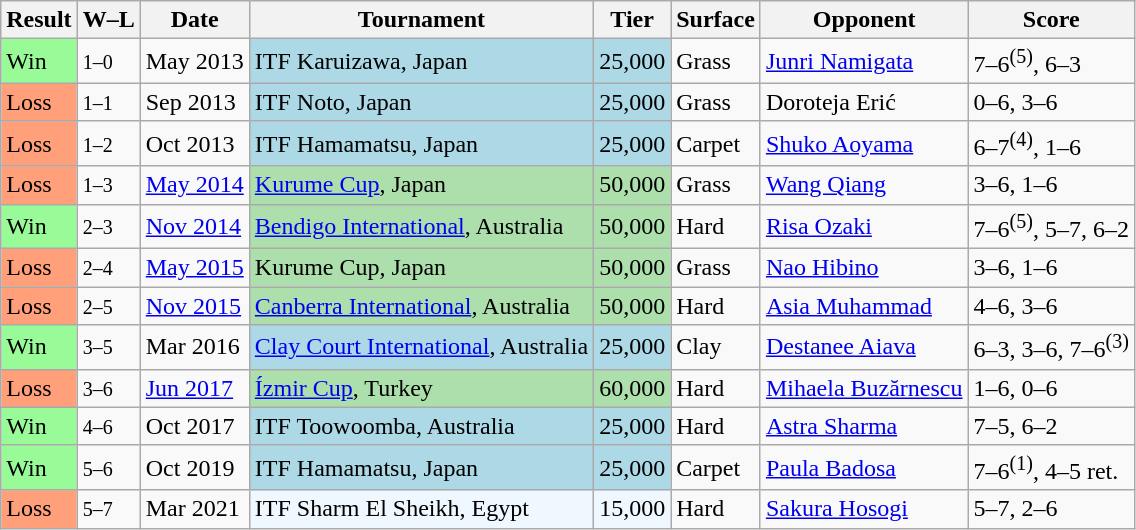<table class="sortable wikitable">
<tr>
<th>Result</th>
<th class="unsortable">W–L</th>
<th>Date</th>
<th>Tournament</th>
<th>Tier</th>
<th>Surface</th>
<th>Opponent</th>
<th class="unsortable">Score</th>
</tr>
<tr>
<td style="background:#98fb98;">Win</td>
<td><small>1–0</small></td>
<td>May 2013</td>
<td style="background:lightblue;">ITF Karuizawa, Japan</td>
<td style="background:lightblue;">25,000</td>
<td>Grass</td>
<td> <a href='#'>Junri Namigata</a></td>
<td>7–6<sup>(5)</sup>, 6–3</td>
</tr>
<tr>
<td style="background:#ffa07a;">Loss</td>
<td><small>1–1</small></td>
<td>Sep 2013</td>
<td style="background:lightblue;">ITF Noto, Japan</td>
<td style="background:lightblue;">25,000</td>
<td>Grass</td>
<td> Doroteja Erić</td>
<td>0–6, 3–6</td>
</tr>
<tr>
<td style="background:#ffa07a;">Loss</td>
<td><small>1–2</small></td>
<td>Oct 2013</td>
<td style="background:lightblue;">ITF Hamamatsu, Japan</td>
<td style="background:lightblue;">25,000</td>
<td>Carpet</td>
<td> <a href='#'>Shuko Aoyama</a></td>
<td>6–7<sup>(4)</sup>, 1–6</td>
</tr>
<tr>
<td style="background:#ffa07a;">Loss</td>
<td><small>1–3</small></td>
<td><a href='#'>May 2014</a></td>
<td style="background:#addfad;"><a href='#'>Kurume Cup</a>, Japan</td>
<td style="background:#addfad;">50,000</td>
<td>Grass</td>
<td> <a href='#'>Wang Qiang</a></td>
<td>3–6, 1–6</td>
</tr>
<tr>
<td style="background:#98fb98;">Win</td>
<td><small>2–3</small></td>
<td><a href='#'>Nov 2014</a></td>
<td style="background:#addfad;"><a href='#'>Bendigo International</a>, Australia</td>
<td style="background:#addfad;">50,000</td>
<td>Hard</td>
<td> <a href='#'>Risa Ozaki</a></td>
<td>7–6<sup>(5)</sup>, 5–7, 6–2</td>
</tr>
<tr>
<td style="background:#ffa07a;">Loss</td>
<td><small>2–4</small></td>
<td><a href='#'>May 2015</a></td>
<td style="background:#addfad;">Kurume Cup, Japan</td>
<td style="background:#addfad;">50,000</td>
<td>Grass</td>
<td> <a href='#'>Nao Hibino</a></td>
<td>3–6, 1–6</td>
</tr>
<tr>
<td style="background:#ffa07a;">Loss</td>
<td><small>2–5</small></td>
<td><a href='#'>Nov 2015</a></td>
<td style="background:#addfad;"><a href='#'>Canberra International</a>, Australia</td>
<td style="background:#addfad;">50,000</td>
<td>Hard</td>
<td> <a href='#'>Asia Muhammad</a></td>
<td>4–6, 3–6</td>
</tr>
<tr>
<td style="background:#98fb98;">Win</td>
<td><small>3–5</small></td>
<td>Mar 2016</td>
<td style="background:lightblue;"><a href='#'>Clay Court International</a>, Australia</td>
<td style="background:lightblue;">25,000</td>
<td>Clay</td>
<td> <a href='#'>Destanee Aiava</a></td>
<td>6–3, 3–6, 7–6<sup>(3)</sup></td>
</tr>
<tr>
<td style="background:#ffa07a;">Loss</td>
<td><small>3–6</small></td>
<td><a href='#'>Jun 2017</a></td>
<td style="background:#addfad;"><a href='#'>Ízmir Cup</a>, Turkey</td>
<td style="background:#addfad;">60,000</td>
<td>Hard</td>
<td> <a href='#'>Mihaela Buzărnescu</a></td>
<td>1–6, 0–6</td>
</tr>
<tr>
<td style="background:#98fb98;">Win</td>
<td><small>4–6</small></td>
<td>Oct 2017</td>
<td style="background:lightblue;">ITF Toowoomba, Australia</td>
<td style="background:lightblue;">25,000</td>
<td>Hard</td>
<td> <a href='#'>Astra Sharma</a></td>
<td>7–5, 6–2</td>
</tr>
<tr>
<td style="background:#98fb98;">Win</td>
<td><small>5–6</small></td>
<td>Oct 2019</td>
<td style="background:lightblue;">ITF Hamamatsu, Japan</td>
<td style="background:lightblue;">25,000</td>
<td>Carpet</td>
<td> <a href='#'>Paula Badosa</a></td>
<td>7–6<sup>(1)</sup>, 4–5 ret.</td>
</tr>
<tr>
<td style="background:#ffa07a;">Loss</td>
<td><small>5–7</small></td>
<td>Mar 2021</td>
<td style="background:#f0f8ff;">ITF Sharm El Sheikh, Egypt</td>
<td style="background:#f0f8ff;">15,000</td>
<td>Hard</td>
<td> <a href='#'>Sakura Hosogi</a></td>
<td>5–7, 2–6</td>
</tr>
</table>
